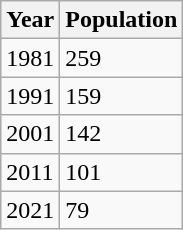<table class=wikitable>
<tr>
<th>Year</th>
<th>Population</th>
</tr>
<tr>
<td>1981</td>
<td>259</td>
</tr>
<tr>
<td>1991</td>
<td>159</td>
</tr>
<tr>
<td>2001</td>
<td>142</td>
</tr>
<tr>
<td>2011</td>
<td>101</td>
</tr>
<tr>
<td>2021</td>
<td>79</td>
</tr>
</table>
